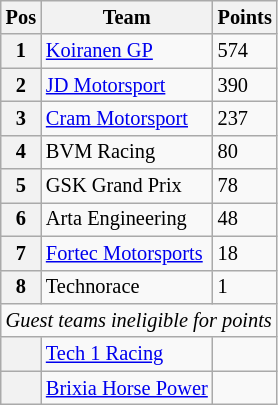<table class="wikitable" style="font-size:85%;">
<tr>
<th>Pos</th>
<th>Team</th>
<th>Points</th>
</tr>
<tr>
<th>1</th>
<td> <a href='#'>Koiranen GP</a></td>
<td>574</td>
</tr>
<tr>
<th>2</th>
<td> <a href='#'>JD Motorsport</a></td>
<td>390</td>
</tr>
<tr>
<th>3</th>
<td> <a href='#'>Cram Motorsport</a></td>
<td>237</td>
</tr>
<tr>
<th>4</th>
<td> BVM Racing</td>
<td>80</td>
</tr>
<tr>
<th>5</th>
<td> GSK Grand Prix</td>
<td>78</td>
</tr>
<tr>
<th>6</th>
<td> Arta Engineering</td>
<td>48</td>
</tr>
<tr>
<th>7</th>
<td> <a href='#'>Fortec Motorsports</a></td>
<td>18</td>
</tr>
<tr>
<th>8</th>
<td> Technorace</td>
<td>1</td>
</tr>
<tr>
<td colspan=3 align=center><em>Guest teams ineligible for points</em></td>
</tr>
<tr>
<th></th>
<td> <a href='#'>Tech 1 Racing</a></td>
<td></td>
</tr>
<tr>
<th></th>
<td> <a href='#'>Brixia Horse Power</a></td>
<td></td>
</tr>
</table>
